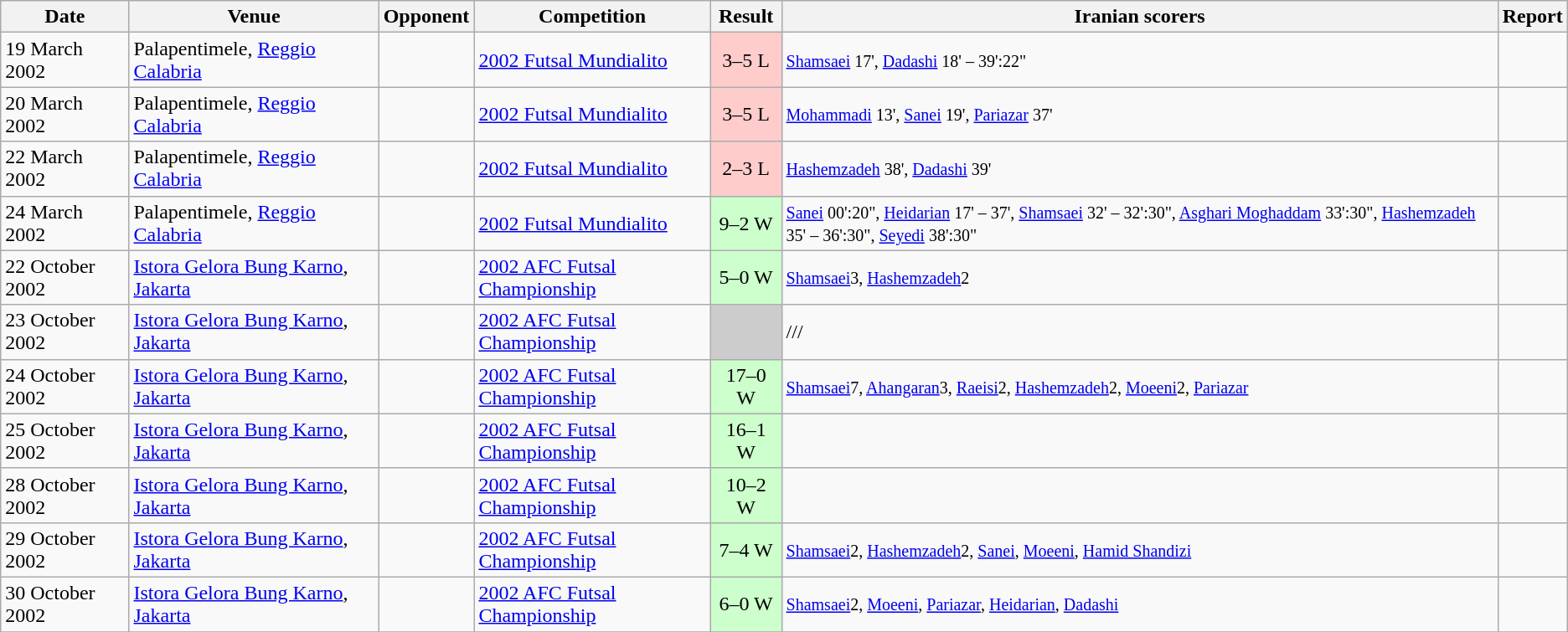<table class="wikitable">
<tr>
<th>Date</th>
<th>Venue</th>
<th>Opponent</th>
<th>Competition</th>
<th>Result</th>
<th>Iranian scorers</th>
<th>Report</th>
</tr>
<tr>
<td>19 March 2002</td>
<td> Palapentimele, <a href='#'>Reggio Calabria</a></td>
<td></td>
<td><a href='#'>2002 Futsal Mundialito</a></td>
<td bgcolor=#FFCCCC align=center>3–5 L</td>
<td><small> <a href='#'>Shamsaei</a> 17', <a href='#'>Dadashi</a> 18' – 39':22"</small></td>
<td align=center></td>
</tr>
<tr>
<td>20 March 2002</td>
<td> Palapentimele, <a href='#'>Reggio Calabria</a></td>
<td></td>
<td><a href='#'>2002 Futsal Mundialito</a></td>
<td bgcolor=#FFCCCC align=center>3–5 L</td>
<td><small> <a href='#'>Mohammadi</a> 13', <a href='#'>Sanei</a> 19', <a href='#'>Pariazar</a> 37'</small></td>
<td align=center></td>
</tr>
<tr>
<td>22 March 2002</td>
<td> Palapentimele, <a href='#'>Reggio Calabria</a></td>
<td></td>
<td><a href='#'>2002 Futsal Mundialito</a></td>
<td bgcolor=#FFCCCC align=center>2–3 L</td>
<td><small> <a href='#'>Hashemzadeh</a> 38', <a href='#'>Dadashi</a> 39'</small></td>
<td align=center></td>
</tr>
<tr CCC>
<td>24 March 2002</td>
<td> Palapentimele, <a href='#'>Reggio Calabria</a></td>
<td></td>
<td><a href='#'>2002 Futsal Mundialito</a></td>
<td bgcolor=#ccffcc align=center>9–2 W</td>
<td><small> <a href='#'>Sanei</a> 00':20", <a href='#'>Heidarian</a> 17' – 37', <a href='#'>Shamsaei</a> 32' – 32':30", <a href='#'>Asghari Moghaddam</a> 33':30", <a href='#'>Hashemzadeh</a> 35' – 36':30", <a href='#'>Seyedi</a> 38':30"</small></td>
<td align=center></td>
</tr>
<tr>
<td>22 October 2002</td>
<td> <a href='#'>Istora Gelora Bung Karno</a>, <a href='#'>Jakarta</a></td>
<td></td>
<td><a href='#'>2002 AFC Futsal Championship</a></td>
<td bgcolor=#ccffcc align=center>5–0 W</td>
<td><small> <a href='#'>Shamsaei</a>3, <a href='#'>Hashemzadeh</a>2 </small></td>
<td align=center></td>
</tr>
<tr>
<td>23 October 2002</td>
<td> <a href='#'>Istora Gelora Bung Karno</a>, <a href='#'>Jakarta</a></td>
<td></td>
<td><a href='#'>2002 AFC Futsal Championship</a></td>
<td bgcolor=#ccc align=center></td>
<td>///</td>
<td align=center></td>
</tr>
<tr>
<td>24 October 2002</td>
<td> <a href='#'>Istora Gelora Bung Karno</a>, <a href='#'>Jakarta</a></td>
<td></td>
<td><a href='#'>2002 AFC Futsal Championship</a></td>
<td bgcolor=#ccffcc align=center>17–0 W</td>
<td><small> <a href='#'>Shamsaei</a>7, <a href='#'>Ahangaran</a>3, <a href='#'>Raeisi</a>2, <a href='#'>Hashemzadeh</a>2, <a href='#'>Moeeni</a>2, <a href='#'>Pariazar</a> </small></td>
<td align=center></td>
</tr>
<tr>
<td>25 October 2002</td>
<td> <a href='#'>Istora Gelora Bung Karno</a>, <a href='#'>Jakarta</a></td>
<td></td>
<td><a href='#'>2002 AFC Futsal Championship</a></td>
<td bgcolor=#ccffcc align=center>16–1 W</td>
<td></td>
<td align=center></td>
</tr>
<tr>
<td>28 October 2002</td>
<td> <a href='#'>Istora Gelora Bung Karno</a>, <a href='#'>Jakarta</a></td>
<td></td>
<td><a href='#'>2002 AFC Futsal Championship</a></td>
<td bgcolor=#ccffcc align=center>10–2 W</td>
<td></td>
<td align=center></td>
</tr>
<tr>
<td>29 October 2002</td>
<td> <a href='#'>Istora Gelora Bung Karno</a>, <a href='#'>Jakarta</a></td>
<td></td>
<td><a href='#'>2002 AFC Futsal Championship</a></td>
<td bgcolor=#ccffcc align=center>7–4 W</td>
<td><small> <a href='#'>Shamsaei</a>2, <a href='#'>Hashemzadeh</a>2, <a href='#'>Sanei</a>, <a href='#'>Moeeni</a>, <a href='#'>Hamid Shandizi</a> </small></td>
<td align=center></td>
</tr>
<tr>
<td>30 October 2002</td>
<td> <a href='#'>Istora Gelora Bung Karno</a>, <a href='#'>Jakarta</a></td>
<td></td>
<td><a href='#'>2002 AFC Futsal Championship</a></td>
<td bgcolor=#ccffcc align=center>6–0 W</td>
<td><small> <a href='#'>Shamsaei</a>2, <a href='#'>Moeeni</a>, <a href='#'>Pariazar</a>, <a href='#'>Heidarian</a>, <a href='#'>Dadashi</a></small></td>
<td align=center></td>
</tr>
<tr>
</tr>
</table>
